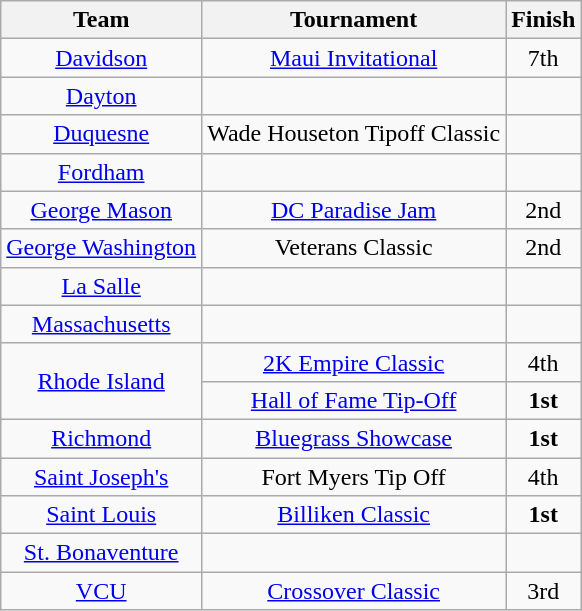<table class="wikitable">
<tr>
<th>Team</th>
<th>Tournament</th>
<th>Finish</th>
</tr>
<tr style="text-align:center;">
<td><a href='#'>Davidson</a></td>
<td><a href='#'>Maui Invitational</a></td>
<td>7th</td>
</tr>
<tr style="text-align:center;">
<td><a href='#'>Dayton</a></td>
<td></td>
<td></td>
</tr>
<tr style="text-align:center;">
<td><a href='#'>Duquesne</a></td>
<td>Wade Houseton Tipoff Classic</td>
<td></td>
</tr>
<tr style="text-align:center;">
<td><a href='#'>Fordham</a></td>
<td></td>
<td></td>
</tr>
<tr style="text-align:center;">
<td><a href='#'>George Mason</a></td>
<td><a href='#'>DC Paradise Jam</a></td>
<td>2nd</td>
</tr>
<tr style="text-align:center;">
<td><a href='#'>George Washington</a></td>
<td>Veterans Classic</td>
<td>2nd</td>
</tr>
<tr style="text-align:center;">
<td><a href='#'>La Salle</a></td>
<td></td>
<td></td>
</tr>
<tr style="text-align:center;">
<td><a href='#'>Massachusetts</a></td>
<td></td>
<td></td>
</tr>
<tr style="text-align:center;">
<td rowspan="2"><a href='#'>Rhode Island</a></td>
<td><a href='#'>2K Empire Classic</a></td>
<td>4th</td>
</tr>
<tr style="text-align:center;">
<td><a href='#'>Hall of Fame Tip-Off</a></td>
<td><strong>1st</strong></td>
</tr>
<tr style="text-align:center;">
<td><a href='#'>Richmond</a></td>
<td><a href='#'>Bluegrass Showcase</a></td>
<td><strong>1st</strong></td>
</tr>
<tr style="text-align:center;">
<td><a href='#'>Saint Joseph's</a></td>
<td>Fort Myers Tip Off</td>
<td>4th</td>
</tr>
<tr style="text-align:center;">
<td><a href='#'>Saint Louis</a></td>
<td><a href='#'>Billiken Classic</a></td>
<td><strong>1st</strong></td>
</tr>
<tr style="text-align:center;">
<td><a href='#'>St. Bonaventure</a></td>
<td></td>
<td></td>
</tr>
<tr style="text-align:center;">
<td><a href='#'>VCU</a></td>
<td><a href='#'>Crossover Classic</a></td>
<td>3rd</td>
</tr>
</table>
